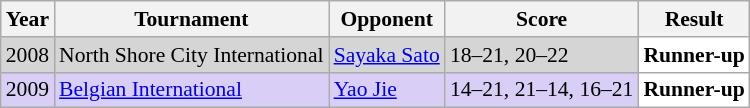<table class="sortable wikitable" style="font-size: 90%">
<tr>
<th>Year</th>
<th>Tournament</th>
<th>Opponent</th>
<th>Score</th>
<th>Result</th>
</tr>
<tr style="background:#D5D5D5">
<td align="center">2008</td>
<td align="left">North Shore City International</td>
<td align="left"> <a href='#'>Sayaka Sato</a></td>
<td align="left">18–21, 20–22</td>
<td style="text-align:left; background:white"> <strong>Runner-up</strong></td>
</tr>
<tr style="background:#D8CEF6">
<td align="center">2009</td>
<td align="left"><a href='#'>Belgian International</a></td>
<td align="left"> <a href='#'>Yao Jie</a></td>
<td align="left">14–21, 21–14, 16–21</td>
<td style="text-align:left; background:white"> <strong>Runner-up</strong></td>
</tr>
</table>
